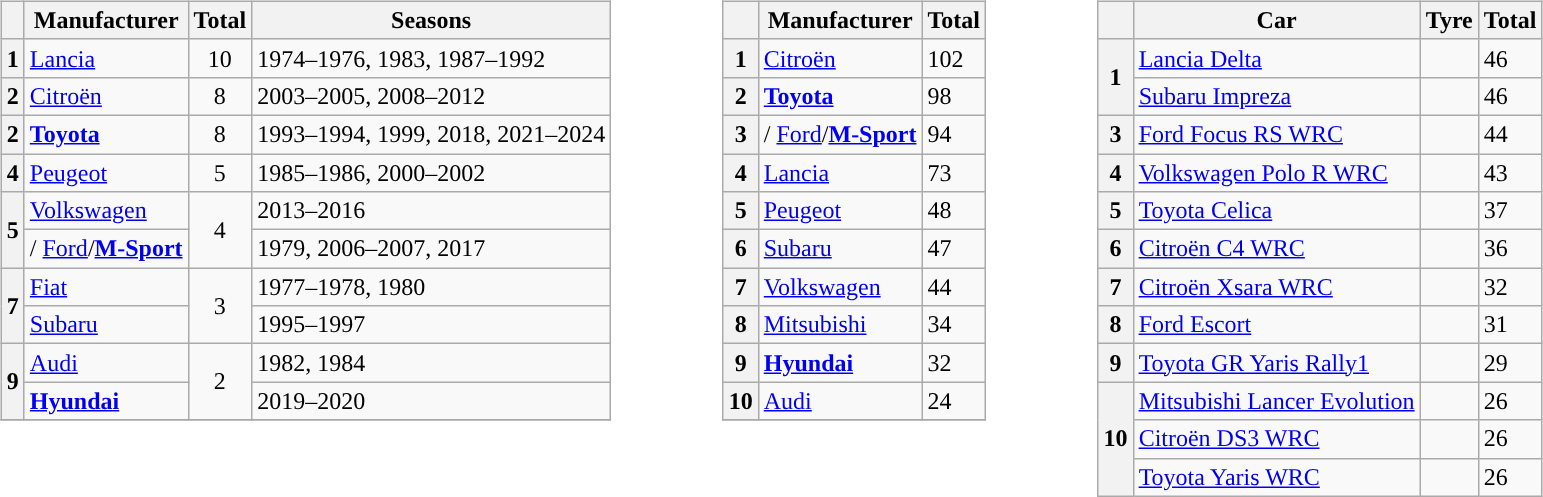<table>
<tr>
<td valign="top"><br><table class="wikitable">
<tr>
<th></th>
<th>Manufacturer</th>
<th>Total</th>
<th>Seasons</th>
</tr>
<tr>
<th>1</th>
<td> <a href='#'>Lancia</a></td>
<td align="center">10</td>
<td>1974–1976, 1983, 1987–1992</td>
</tr>
<tr>
<th>2</th>
<td> <a href='#'>Citroën</a></td>
<td align="center">8</td>
<td>2003–2005, 2008–2012</td>
</tr>
<tr>
<th>2</th>
<td> <strong><a href='#'>Toyota</a></strong></td>
<td align="center">8</td>
<td>1993–1994, 1999, 2018, 2021–2024</td>
</tr>
<tr>
<th>4</th>
<td> <a href='#'>Peugeot</a></td>
<td align="center">5</td>
<td>1985–1986, 2000–2002</td>
</tr>
<tr>
<th rowspan="2">5</th>
<td> <a href='#'>Volkswagen</a></td>
<td rowspan="2" align="center">4</td>
<td>2013–2016</td>
</tr>
<tr>
<td>/ <a href='#'>Ford</a>/<strong><a href='#'>M-Sport</a></strong></td>
<td>1979, 2006–2007, 2017</td>
</tr>
<tr>
<th rowspan="2”">7</th>
<td> <a href='#'>Fiat</a></td>
<td align="center" rowspan="2">3</td>
<td>1977–1978, 1980</td>
</tr>
<tr>
<td> <a href='#'>Subaru</a></td>
<td>1995–1997</td>
</tr>
<tr>
<th rowspan="2">9</th>
<td> <a href='#'>Audi</a></td>
<td align="center" rowspan="2">2</td>
<td>1982, 1984</td>
</tr>
<tr>
<td> <strong><a href='#'>Hyundai</a></strong></td>
<td>2019–2020</td>
</tr>
<tr>
</tr>
</table>
</td>
<td width="50"> </td>
<td valign="top"><br><table class="wikitable">
<tr>
<th></th>
<th>Manufacturer</th>
<th>Total</th>
</tr>
<tr>
<th>1</th>
<td align="left"> <a href='#'>Citroën</a></td>
<td>102</td>
</tr>
<tr>
<th>2</th>
<td align="left"> <strong><a href='#'>Toyota</a></strong></td>
<td>98</td>
</tr>
<tr>
<th>3</th>
<td align="left">/ <a href='#'>Ford</a>/<strong><a href='#'>M-Sport</a></strong></td>
<td>94</td>
</tr>
<tr>
<th>4</th>
<td align="left"> <a href='#'>Lancia</a></td>
<td>73</td>
</tr>
<tr>
<th>5</th>
<td align="left"> <a href='#'>Peugeot</a></td>
<td>48</td>
</tr>
<tr>
<th>6</th>
<td align="left"> <a href='#'>Subaru</a></td>
<td>47</td>
</tr>
<tr>
<th>7</th>
<td align="left"> <a href='#'>Volkswagen</a></td>
<td>44</td>
</tr>
<tr>
<th>8</th>
<td align="left"> <a href='#'>Mitsubishi</a></td>
<td>34</td>
</tr>
<tr>
<th>9</th>
<td align="left"> <strong><a href='#'>Hyundai</a></strong></td>
<td>32</td>
</tr>
<tr>
<th>10</th>
<td align="left"> <a href='#'>Audi</a></td>
<td>24</td>
</tr>
<tr>
</tr>
</table>
</td>
<td width="50"> </td>
<td valign="top"><br><table class="wikitable">
<tr>
<th></th>
<th>Car</th>
<th>Tyre</th>
<th>Total</th>
</tr>
<tr>
<th rowspan="2">1</th>
<td align="left"><a href='#'>Lancia Delta</a></td>
<td> </td>
<td>46</td>
</tr>
<tr>
<td align="left"><a href='#'>Subaru Impreza</a></td>
<td></td>
<td>46</td>
</tr>
<tr>
<th>3</th>
<td align="left"><a href='#'>Ford Focus RS WRC</a></td>
<td>  </td>
<td>44</td>
</tr>
<tr>
<th>4</th>
<td align="left"><a href='#'>Volkswagen Polo R WRC</a></td>
<td></td>
<td>43</td>
</tr>
<tr>
<th>5</th>
<td align="left"><a href='#'>Toyota Celica</a></td>
<td></td>
<td>37</td>
</tr>
<tr>
<th>6</th>
<td align="left"><a href='#'>Citroën C4 WRC</a></td>
<td> </td>
<td>36</td>
</tr>
<tr>
<th>7</th>
<td align="left"><a href='#'>Citroën Xsara WRC</a></td>
<td> </td>
<td>32</td>
</tr>
<tr>
<th>8</th>
<td align="left"><a href='#'>Ford Escort</a></td>
<td> </td>
<td>31</td>
</tr>
<tr>
<th>9</th>
<td align="left"><a href='#'>Toyota GR Yaris Rally1</a></td>
<td> </td>
<td>29</td>
</tr>
<tr>
<th rowspan="3">10</th>
<td align="left"><a href='#'>Mitsubishi Lancer Evolution</a></td>
<td></td>
<td>26</td>
</tr>
<tr>
<td align="left"><a href='#'>Citroën DS3 WRC</a></td>
<td></td>
<td>26</td>
</tr>
<tr>
<td align="left"><a href='#'>Toyota Yaris WRC</a></td>
<td> </td>
<td>26</td>
</tr>
</table>
</td>
</tr>
</table>
